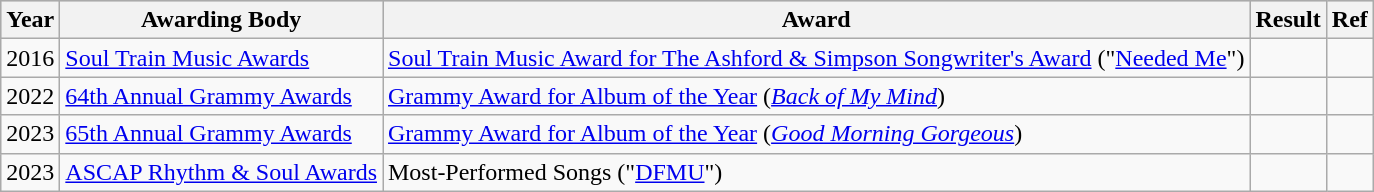<table class="wikitable">
<tr style="background:#ccc; text-align:center;">
<th scope="col">Year</th>
<th scope="col">Awarding Body</th>
<th scope="col">Award</th>
<th scope="col">Result</th>
<th>Ref</th>
</tr>
<tr>
<td>2016</td>
<td><a href='#'>Soul Train Music Awards</a></td>
<td><a href='#'>Soul Train Music Award for The Ashford & Simpson Songwriter's Award</a> ("<a href='#'>Needed Me</a>")</td>
<td></td>
<td style="text-align:center;"></td>
</tr>
<tr>
<td>2022</td>
<td><a href='#'>64th Annual Grammy Awards</a></td>
<td><a href='#'>Grammy Award for Album of the Year</a> (<em><a href='#'>Back of My Mind</a></em>)</td>
<td></td>
<td style="text-align:center;"></td>
</tr>
<tr>
<td>2023</td>
<td><a href='#'>65th Annual Grammy Awards</a></td>
<td><a href='#'>Grammy Award for Album of the Year</a> (<em><a href='#'>Good Morning Gorgeous</a></em>)</td>
<td></td>
<td style="text-align:center;"></td>
</tr>
<tr>
<td>2023</td>
<td><a href='#'>ASCAP Rhythm & Soul Awards</a></td>
<td>Most-Performed Songs ("<a href='#'>DFMU</a>")</td>
<td></td>
<td style="text-align:center;"></td>
</tr>
</table>
